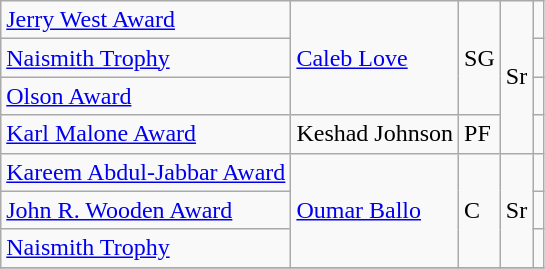<table class="wikitable">
<tr>
<td><a href='#'>Jerry West Award</a></td>
<td rowspan=3><a href='#'>Caleb Love</a></td>
<td rowspan=3>SG</td>
<td rowspan=4>Sr</td>
<td></td>
</tr>
<tr>
<td><a href='#'>Naismith Trophy</a></td>
<td></td>
</tr>
<tr>
<td><a href='#'>Olson Award</a></td>
<td></td>
</tr>
<tr>
<td><a href='#'>Karl Malone Award</a></td>
<td>Keshad Johnson</td>
<td>PF</td>
<td></td>
</tr>
<tr>
<td><a href='#'>Kareem Abdul-Jabbar Award</a></td>
<td rowspan=3><a href='#'>Oumar Ballo</a></td>
<td rowspan=3>C</td>
<td rowspan=3> Sr</td>
<td></td>
</tr>
<tr>
<td><a href='#'>John R. Wooden Award</a></td>
<td></td>
</tr>
<tr>
<td><a href='#'>Naismith Trophy</a></td>
<td></td>
</tr>
<tr>
</tr>
</table>
